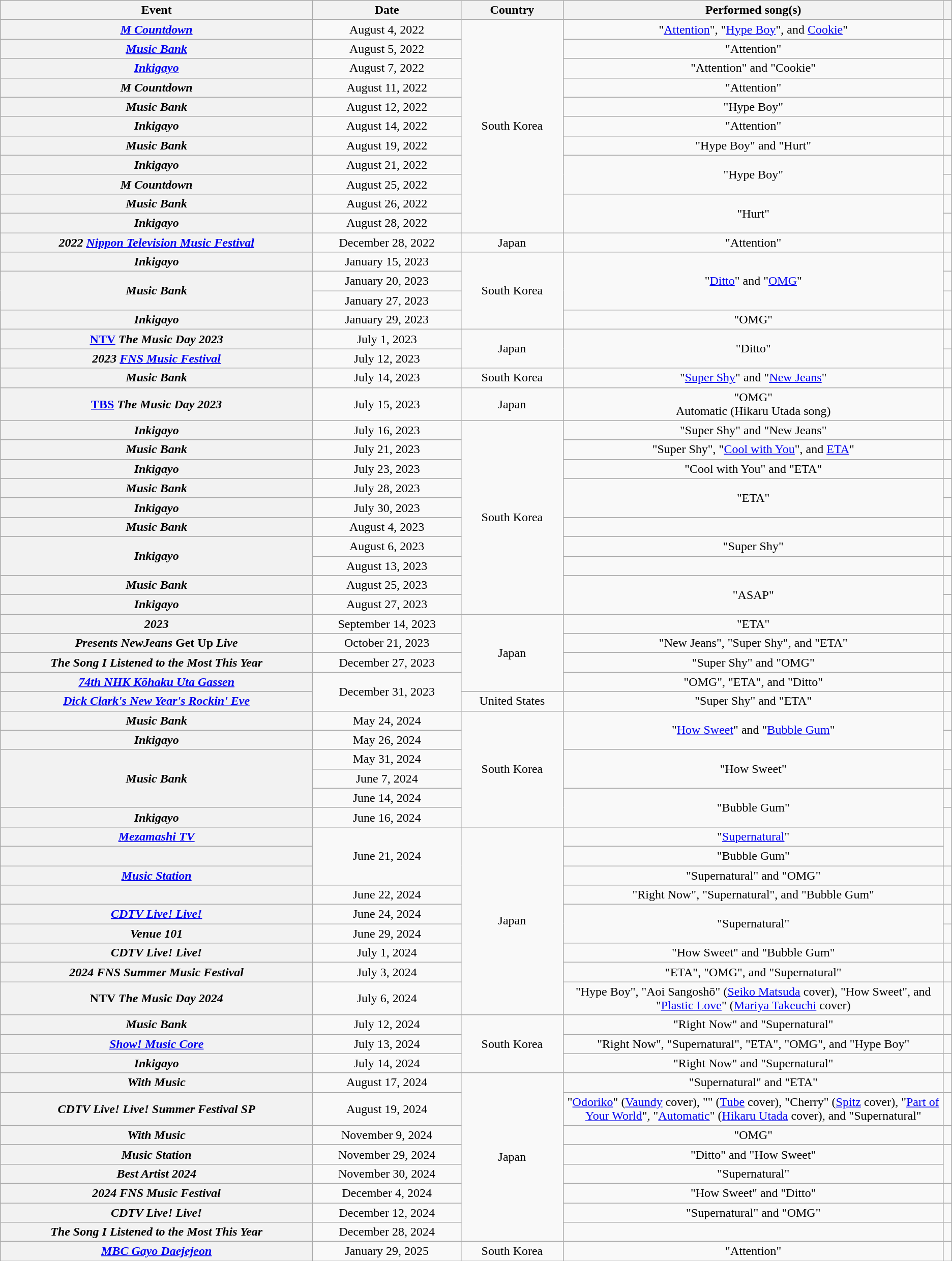<table class="wikitable sortable plainrowheaders" style="text-align:center;">
<tr>
<th scope="col">Event</th>
<th scope="col">Date</th>
<th scope="col">Country</th>
<th scope="col" style="width:40%">Performed song(s)</th>
<th scope="col" class="unsortable"></th>
</tr>
<tr>
<th scope="row"><em><a href='#'>M Countdown</a></em></th>
<td>August 4, 2022</td>
<td rowspan="11">South Korea</td>
<td>"<a href='#'>Attention</a>", "<a href='#'>Hype Boy</a>", and <a href='#'>Cookie</a>"</td>
<td></td>
</tr>
<tr>
<th scope="row"><em><a href='#'>Music Bank</a></em></th>
<td>August 5, 2022</td>
<td>"Attention"</td>
<td></td>
</tr>
<tr>
<th scope="row"><em><a href='#'>Inkigayo</a></em></th>
<td>August 7, 2022</td>
<td>"Attention" and "Cookie"</td>
<td></td>
</tr>
<tr>
<th scope="row"><em>M Countdown</em></th>
<td>August 11, 2022</td>
<td>"Attention"</td>
<td></td>
</tr>
<tr>
<th scope="row"><em>Music Bank</em></th>
<td>August 12, 2022</td>
<td>"Hype Boy"</td>
<td></td>
</tr>
<tr>
<th scope="row"><em>Inkigayo</em></th>
<td>August 14, 2022</td>
<td>"Attention"</td>
<td></td>
</tr>
<tr>
<th scope="row"><em>Music Bank</em></th>
<td>August 19, 2022</td>
<td>"Hype Boy" and "Hurt"</td>
<td></td>
</tr>
<tr>
<th scope="row"><em>Inkigayo</em></th>
<td>August 21, 2022</td>
<td rowspan="2">"Hype Boy"</td>
<td></td>
</tr>
<tr>
<th scope="row"><em>M Countdown</em></th>
<td>August 25, 2022</td>
<td></td>
</tr>
<tr>
<th scope="row"><em>Music Bank</em></th>
<td>August 26, 2022</td>
<td rowspan="2">"Hurt"</td>
<td></td>
</tr>
<tr>
<th scope="row"><em>Inkigayo</em></th>
<td>August 28, 2022</td>
<td></td>
</tr>
<tr>
<th scope="row"><em>2022 <a href='#'>Nippon Television Music Festival</a></em></th>
<td>December 28, 2022</td>
<td>Japan</td>
<td>"Attention"</td>
<td></td>
</tr>
<tr>
<th scope="row"><em>Inkigayo</em></th>
<td>January 15, 2023</td>
<td rowspan="4">South Korea</td>
<td rowspan="3">"<a href='#'>Ditto</a>" and "<a href='#'>OMG</a>"</td>
<td></td>
</tr>
<tr>
<th scope="row" rowspan="2"><em>Music Bank</em></th>
<td>January 20, 2023</td>
<td></td>
</tr>
<tr>
<td>January 27, 2023</td>
<td></td>
</tr>
<tr>
<th scope="row"><em>Inkigayo</em></th>
<td>January 29, 2023</td>
<td>"OMG"</td>
<td></td>
</tr>
<tr>
<th scope="row"><a href='#'>NTV</a> <em>The Music Day 2023</em></th>
<td>July 1, 2023</td>
<td rowspan="2">Japan</td>
<td rowspan="2">"Ditto"</td>
<td></td>
</tr>
<tr>
<th scope="row"><em>2023 <a href='#'>FNS Music Festival</a></em></th>
<td>July 12, 2023</td>
<td></td>
</tr>
<tr>
<th scope="row"><em>Music Bank</em></th>
<td>July 14, 2023</td>
<td>South Korea</td>
<td>"<a href='#'>Super Shy</a>" and "<a href='#'>New Jeans</a>"</td>
<td></td>
</tr>
<tr>
<th scope="row"><a href='#'>TBS</a> <em>The Music Day 2023</em></th>
<td>July 15, 2023</td>
<td>Japan</td>
<td>"OMG"<br>Automatic (Hikaru Utada song)</td>
</tr>
<tr>
<th scope="row"><em>Inkigayo</em></th>
<td>July 16, 2023</td>
<td rowspan="10">South Korea</td>
<td>"Super Shy" and "New Jeans"</td>
<td></td>
</tr>
<tr>
<th scope="row"><em>Music Bank</em></th>
<td>July 21, 2023</td>
<td>"Super Shy", "<a href='#'>Cool with You</a>", and <a href='#'>ETA</a>"</td>
<td></td>
</tr>
<tr>
<th scope="row"><em>Inkigayo</em></th>
<td>July 23, 2023</td>
<td>"Cool with You" and "ETA"</td>
<td></td>
</tr>
<tr>
<th scope="row"><em>Music Bank</em></th>
<td>July 28, 2023</td>
<td rowspan="2">"ETA"</td>
<td></td>
</tr>
<tr>
<th scope="row"><em>Inkigayo</em></th>
<td>July 30, 2023</td>
<td></td>
</tr>
<tr>
<th scope="row"><em>Music Bank</em></th>
<td>August 4, 2023</td>
<td></td>
<td></td>
</tr>
<tr>
<th scope="row" rowspan="2"><em>Inkigayo</em></th>
<td>August 6, 2023</td>
<td>"Super Shy"</td>
<td></td>
</tr>
<tr>
<td>August 13, 2023</td>
<td></td>
<td></td>
</tr>
<tr>
<th scope="row"><em>Music Bank</em></th>
<td>August 25, 2023</td>
<td rowspan="2">"ASAP"</td>
<td></td>
</tr>
<tr>
<th scope="row"><em>Inkigayo</em></th>
<td>August 27, 2023</td>
<td></td>
</tr>
<tr>
<th scope="row"><em>  2023</em></th>
<td>September 14, 2023</td>
<td rowspan="4">Japan</td>
<td>"ETA"</td>
<td></td>
</tr>
<tr>
<th scope="row"><em> Presents NewJeans </em>Get Up<em> Live</em></th>
<td>October 21, 2023</td>
<td>"New Jeans", "Super Shy", and "ETA"</td>
<td></td>
</tr>
<tr>
<th scope="row"><em>The Song I Listened to the Most This Year</em></th>
<td>December 27, 2023</td>
<td>"Super Shy" and "OMG"</td>
<td></td>
</tr>
<tr>
<th scope="row"><em><a href='#'>74th NHK Kōhaku Uta Gassen</a></em></th>
<td rowspan="2">December 31, 2023</td>
<td>"OMG", "ETA", and "Ditto"</td>
<td></td>
</tr>
<tr>
<th scope="row"><em><a href='#'>Dick Clark's New Year's Rockin' Eve</a></em></th>
<td>United States</td>
<td>"Super Shy" and "ETA"</td>
<td></td>
</tr>
<tr>
<th scope="row"><em>Music Bank</em></th>
<td>May 24, 2024</td>
<td rowspan="6">South Korea</td>
<td rowspan="2">"<a href='#'>How Sweet</a>" and "<a href='#'>Bubble Gum</a>"</td>
<td></td>
</tr>
<tr>
<th scope="row"><em>Inkigayo</em></th>
<td>May 26, 2024</td>
<td></td>
</tr>
<tr>
<th scope="row" rowspan="3"><em>Music Bank</em></th>
<td>May 31, 2024</td>
<td rowspan="2">"How Sweet"</td>
<td></td>
</tr>
<tr>
<td>June 7, 2024</td>
<td></td>
</tr>
<tr>
<td>June 14, 2024</td>
<td rowspan="2">"Bubble Gum"</td>
<td></td>
</tr>
<tr>
<th scope="row"><em>Inkigayo</em></th>
<td>June 16, 2024</td>
<td></td>
</tr>
<tr>
<th scope="row"><em><a href='#'>Mezamashi TV</a></em></th>
<td rowspan="3">June 21, 2024</td>
<td rowspan="9">Japan</td>
<td>"<a href='#'>Supernatural</a>"</td>
<td rowspan="2"></td>
</tr>
<tr>
<th scope="row"><em></em></th>
<td>"Bubble Gum"</td>
</tr>
<tr>
<th scope="row"><em><a href='#'>Music Station</a></em></th>
<td>"Supernatural" and "OMG"</td>
<td></td>
</tr>
<tr>
<th scope="row"><em></em></th>
<td>June 22, 2024</td>
<td>"Right Now", "Supernatural", and "Bubble Gum"</td>
<td></td>
</tr>
<tr>
<th scope="row"><em><a href='#'>CDTV Live! Live!</a></em></th>
<td>June 24, 2024</td>
<td rowspan="2">"Supernatural"</td>
<td></td>
</tr>
<tr>
<th scope="row"><em>Venue 101</em></th>
<td>June 29, 2024</td>
<td></td>
</tr>
<tr>
<th scope="row"><em>CDTV Live! Live!</em></th>
<td>July 1, 2024</td>
<td>"How Sweet" and "Bubble Gum"</td>
<td></td>
</tr>
<tr>
<th scope="row"><em>2024 FNS Summer Music Festival</em></th>
<td>July 3, 2024</td>
<td>"ETA", "OMG", and "Supernatural"</td>
<td></td>
</tr>
<tr>
<th scope="row">NTV <em>The Music Day 2024</em></th>
<td>July 6, 2024</td>
<td>"Hype Boy", "Aoi Sangoshō" (<a href='#'>Seiko Matsuda</a> cover), "How Sweet", and "<a href='#'>Plastic Love</a>" (<a href='#'>Mariya Takeuchi</a> cover)</td>
<td></td>
</tr>
<tr>
<th scope="row"><em>Music Bank</em></th>
<td>July 12, 2024</td>
<td rowspan="3">South Korea</td>
<td>"Right Now" and "Supernatural"</td>
<td></td>
</tr>
<tr>
<th scope="row"><em><a href='#'>Show! Music Core</a></em></th>
<td>July 13, 2024</td>
<td>"Right Now", "Supernatural", "ETA", "OMG", and "Hype Boy"</td>
<td></td>
</tr>
<tr>
<th scope="row"><em>Inkigayo</em></th>
<td>July 14, 2024</td>
<td>"Right Now" and "Supernatural"</td>
<td></td>
</tr>
<tr>
<th scope="row"><em>With Music</em></th>
<td>August 17, 2024</td>
<td rowspan="8">Japan</td>
<td>"Supernatural" and "ETA"</td>
<td></td>
</tr>
<tr>
<th scope="row"><em>CDTV Live! Live! Summer Festival SP</em></th>
<td>August 19, 2024</td>
<td>"<a href='#'>Odoriko</a>" (<a href='#'>Vaundy</a> cover), "" (<a href='#'>Tube</a> cover), "Cherry" (<a href='#'>Spitz</a> cover), "<a href='#'>Part of Your World</a>", "<a href='#'>Automatic</a>" (<a href='#'>Hikaru Utada</a> cover), and "Supernatural"</td>
<td></td>
</tr>
<tr>
<th scope="row"><em>With Music</em></th>
<td>November 9, 2024</td>
<td>"OMG"</td>
<td></td>
</tr>
<tr>
<th scope="row"><em>Music Station</em></th>
<td>November 29, 2024</td>
<td>"Ditto" and "How Sweet"</td>
<td rowspan="2"></td>
</tr>
<tr>
<th scope="row"><em>Best Artist 2024</em></th>
<td>November 30, 2024</td>
<td>"Supernatural"</td>
</tr>
<tr>
<th scope="row"><em>2024 FNS Music Festival</em></th>
<td>December 4, 2024</td>
<td>"How Sweet" and "Ditto"</td>
<td></td>
</tr>
<tr>
<th scope="row"><em>CDTV Live! Live!</em></th>
<td>December 12, 2024</td>
<td>"Supernatural" and "OMG"</td>
<td></td>
</tr>
<tr>
<th scope="row"><em>The Song I Listened to the Most This Year</em></th>
<td>December 28, 2024</td>
<td></td>
<td></td>
</tr>
<tr>
<th scope="row"><em><a href='#'>MBC Gayo Daejejeon</a></em></th>
<td>January 29, 2025</td>
<td>South Korea</td>
<td>"Attention"</td>
<td></td>
</tr>
</table>
